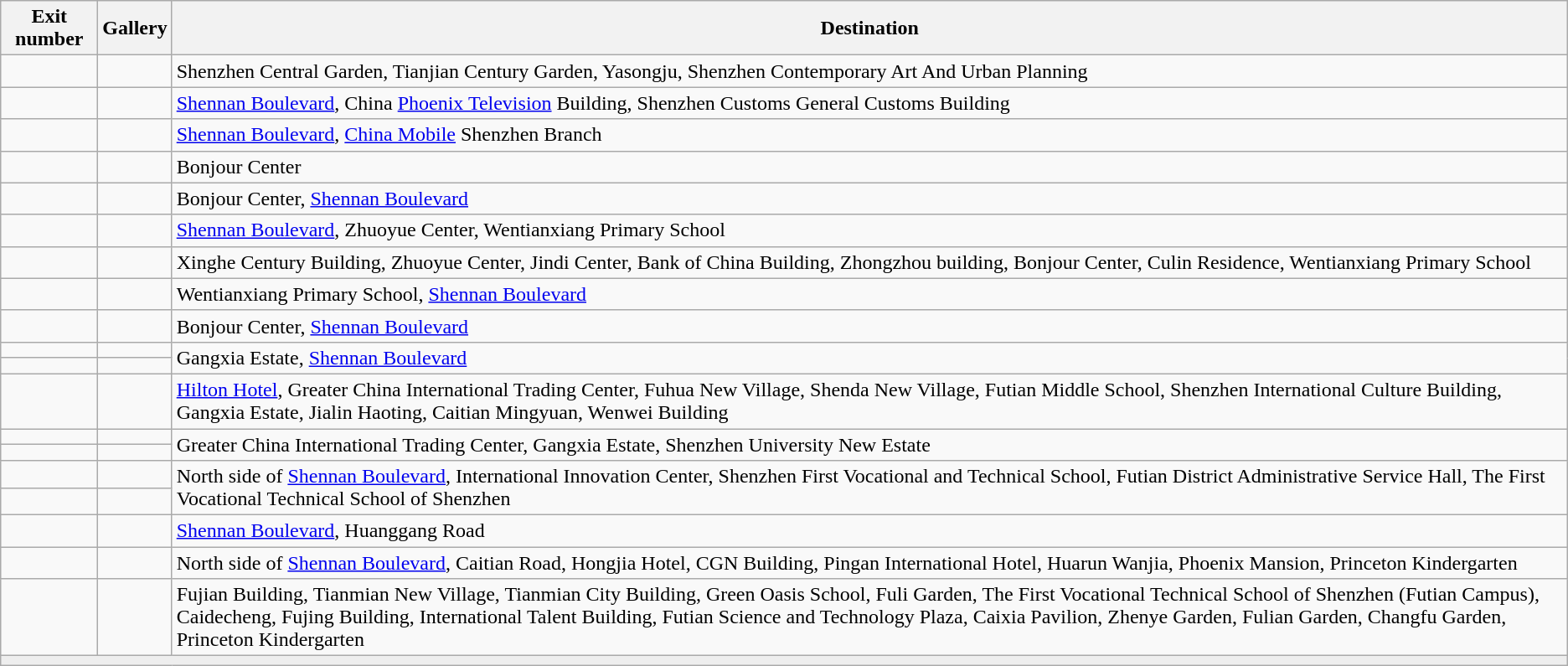<table class="wikitable">
<tr>
<th style="width:70px">Exit number</th>
<th>Gallery</th>
<th>Destination</th>
</tr>
<tr>
<td align="left"></td>
<td><br></td>
<td>Shenzhen Central Garden, Tianjian Century Garden, Yasongju, Shenzhen Contemporary Art And Urban Planning</td>
</tr>
<tr>
<td align="left"></td>
<td></td>
<td><a href='#'>Shennan Boulevard</a>, China <a href='#'>Phoenix Television</a> Building, Shenzhen Customs General Customs Building</td>
</tr>
<tr>
<td align="left"></td>
<td></td>
<td><a href='#'>Shennan Boulevard</a>, <a href='#'>China Mobile</a> Shenzhen Branch</td>
</tr>
<tr>
<td align="left"></td>
<td></td>
<td>Bonjour Center</td>
</tr>
<tr>
<td align="left"></td>
<td></td>
<td>Bonjour Center, <a href='#'>Shennan Boulevard</a></td>
</tr>
<tr>
<td align="left"></td>
<td></td>
<td><a href='#'>Shennan Boulevard</a>, Zhuoyue Center, Wentianxiang Primary School</td>
</tr>
<tr>
<td align="left"></td>
<td></td>
<td>Xinghe Century Building, Zhuoyue Center, Jindi Center, Bank of China Building, Zhongzhou building, Bonjour Center, Culin Residence, Wentianxiang Primary School</td>
</tr>
<tr>
<td align="left"></td>
<td></td>
<td>Wentianxiang Primary School, <a href='#'>Shennan Boulevard</a></td>
</tr>
<tr>
<td align="left"></td>
<td></td>
<td>Bonjour Center, <a href='#'>Shennan Boulevard</a></td>
</tr>
<tr>
<td align="left"></td>
<td></td>
<td rowspan=2>Gangxia Estate, <a href='#'>Shennan Boulevard</a></td>
</tr>
<tr>
<td align="left"></td>
<td></td>
</tr>
<tr>
<td align="left"></td>
<td></td>
<td><a href='#'>Hilton Hotel</a>, Greater China International Trading Center, Fuhua New Village, Shenda New Village, Futian Middle School, Shenzhen International Culture Building, Gangxia Estate, Jialin Haoting, Caitian Mingyuan, Wenwei Building</td>
</tr>
<tr>
<td align="left"></td>
<td></td>
<td rowspan=2>Greater China International Trading Center, Gangxia Estate, Shenzhen University New Estate</td>
</tr>
<tr>
<td align="left"></td>
<td></td>
</tr>
<tr>
<td align="left"></td>
<td></td>
<td rowspan=2>North side of <a href='#'>Shennan Boulevard</a>, International Innovation Center, Shenzhen First Vocational and Technical School, Futian District Administrative Service Hall, The First Vocational Technical School of Shenzhen</td>
</tr>
<tr>
<td align="left"></td>
<td></td>
</tr>
<tr>
<td align="left"></td>
<td></td>
<td><a href='#'>Shennan Boulevard</a>, Huanggang Road</td>
</tr>
<tr>
<td align="left"></td>
<td></td>
<td>North side of <a href='#'>Shennan Boulevard</a>, Caitian Road, Hongjia Hotel, CGN Building, Pingan International Hotel, Huarun Wanjia, Phoenix Mansion, Princeton Kindergarten</td>
</tr>
<tr>
<td align="left"></td>
<td><br></td>
<td>Fujian Building, Tianmian New Village, Tianmian City Building, Green Oasis School, Fuli Garden, The First Vocational Technical School of Shenzhen (Futian Campus), Caidecheng, Fujing Building, International Talent Building, Futian Science and Technology Plaza, Caixia Pavilion, Zhenye Garden, Fulian Garden, Changfu Garden, Princeton Kindergarten</td>
</tr>
<tr>
<td bgcolor="#EEEEEE" colspan=3></td>
</tr>
</table>
